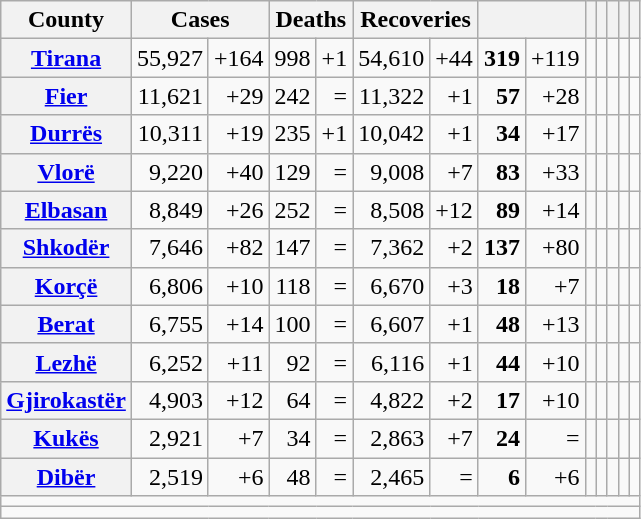<table class="wikitable plainrowheaders sortable" style="text-align:center;">
<tr>
<th scope="col">County</th>
<th colspan="2" scope="col">Cases</th>
<th scope="col" colspan="2">Deaths</th>
<th colspan="2" scope="col">Recoveries</th>
<th colspan="2" scope="col"></th>
<th scope="col"></th>
<th scope="col"></th>
<th scope="col"></th>
<th scope="col"></th>
<th scope="col"></th>
</tr>
<tr>
<th scope="row" align="left"><strong> <a href='#'>Tirana</a></strong></th>
<td align="right">55,927</td>
<td align="right">+164</td>
<td align="right">998</td>
<td align="right">+1</td>
<td align="right">54,610</td>
<td align="right">+44</td>
<td align="right"><strong>319</strong></td>
<td align="right">+119</td>
<td align="right"></td>
<td align="right"></td>
<td align="right"></td>
<td align="right"></td>
<td align="center"></td>
</tr>
<tr>
<th scope="row" align="left"><strong> <a href='#'>Fier</a></strong></th>
<td align="right">11,621</td>
<td align="right">+29</td>
<td align="right">242</td>
<td align="right">=</td>
<td align="right">11,322</td>
<td align="right">+1</td>
<td align="right"><strong>57</strong></td>
<td align="right">+28</td>
<td align="right"></td>
<td align="right"></td>
<td align="right"></td>
<td align="right"></td>
<td align="center"></td>
</tr>
<tr>
<th scope="row" align="left"><strong> <a href='#'>Durrës</a></strong></th>
<td align="right">10,311</td>
<td align="right">+19</td>
<td align="right">235</td>
<td align="right">+1</td>
<td align="right">10,042</td>
<td align="right">+1</td>
<td align="right"><strong>34</strong></td>
<td align="right">+17</td>
<td align="right"></td>
<td align="right"></td>
<td align="right"></td>
<td align="right"></td>
<td align="center"></td>
</tr>
<tr>
<th scope="row" align="left"><strong> <a href='#'>Vlorë</a></strong></th>
<td align="right">9,220</td>
<td align="right">+40</td>
<td align="right">129</td>
<td align="right">=</td>
<td align="right">9,008</td>
<td align="right">+7</td>
<td align="right"><strong>83</strong></td>
<td align="right">+33</td>
<td align="right"></td>
<td align="right"></td>
<td align="right"></td>
<td align="right"></td>
<td align="center"></td>
</tr>
<tr>
<th scope="row" align="left"><strong> <a href='#'>Elbasan</a></strong></th>
<td align="right">8,849</td>
<td align="right">+26</td>
<td align="right">252</td>
<td align="right">=</td>
<td align="right">8,508</td>
<td align="right">+12</td>
<td align="right"><strong>89</strong></td>
<td align="right">+14</td>
<td align="right"></td>
<td align="right"></td>
<td align="right"></td>
<td align="right"></td>
<td align="center"></td>
</tr>
<tr>
<th scope="row" align="left"><strong> <a href='#'>Shkodër</a></strong></th>
<td align="right">7,646</td>
<td align="right">+82</td>
<td align="right">147</td>
<td align="right">=</td>
<td align="right">7,362</td>
<td align="right">+2</td>
<td align="right"><strong>137</strong></td>
<td align="right">+80</td>
<td align="right"></td>
<td align="right"></td>
<td align="right"></td>
<td align="right"></td>
<td align="center"></td>
</tr>
<tr>
<th scope="row" align="left"><strong> <a href='#'>Korçë</a></strong></th>
<td align="right">6,806</td>
<td align="right">+10</td>
<td align="right">118</td>
<td align="right">=</td>
<td align="right">6,670</td>
<td align="right">+3</td>
<td align="right"><strong>18</strong></td>
<td align="right">+7</td>
<td align="right"></td>
<td align="right"></td>
<td align="right"></td>
<td align="right"></td>
<td align="center"></td>
</tr>
<tr>
<th scope="row" align="left"><strong> <a href='#'>Berat</a></strong></th>
<td align="right">6,755</td>
<td align="right">+14</td>
<td align="right">100</td>
<td align="right">=</td>
<td align="right">6,607</td>
<td align="right">+1</td>
<td align="right"><strong>48</strong></td>
<td align="right">+13</td>
<td align="right"></td>
<td align="right"></td>
<td align="right"></td>
<td align="right"></td>
<td align="center"></td>
</tr>
<tr>
<th scope="row" align="left"><strong> <a href='#'>Lezhë</a></strong></th>
<td align="right">6,252</td>
<td align="right">+11</td>
<td align="right">92</td>
<td align="right">=</td>
<td align="right">6,116</td>
<td align="right">+1</td>
<td align="right"><strong>44</strong></td>
<td align="right">+10</td>
<td align="right"></td>
<td align="right"></td>
<td align="right"></td>
<td align="right"></td>
<td align="center"></td>
</tr>
<tr>
<th scope="row" align="left"><strong> <a href='#'>Gjirokastër</a></strong></th>
<td align="right">4,903</td>
<td align="right">+12</td>
<td align="right">64</td>
<td align="right">=</td>
<td align="right">4,822</td>
<td align="right">+2</td>
<td align="right"><strong>17</strong></td>
<td align="right">+10</td>
<td align="right"></td>
<td align="right"></td>
<td align="right"></td>
<td align="right"></td>
<td align="center"></td>
</tr>
<tr>
<th scope="row" align="left"><strong> <a href='#'>Kukës</a></strong></th>
<td align="right">2,921</td>
<td align="right">+7</td>
<td align="right">34</td>
<td align="right">=</td>
<td align="right">2,863</td>
<td align="right">+7</td>
<td align="right"><strong>24</strong></td>
<td align="right">=</td>
<td align="right"></td>
<td align="right"></td>
<td align="right"></td>
<td align="right"></td>
<td align="center"></td>
</tr>
<tr>
<th scope="row" align="left"><strong> <a href='#'>Dibër</a></strong></th>
<td align="right">2,519</td>
<td align="right">+6</td>
<td align="right">48</td>
<td align="right">=</td>
<td align="right">2,465</td>
<td align="right">=</td>
<td align="right"><strong>6</strong></td>
<td align="right">+6</td>
<td align="right"></td>
<td align="right"></td>
<td align="right"></td>
<td align="right"></td>
<td align="center"></td>
</tr>
<tr>
<td colspan="14" class="sortbottom unsortable"></td>
</tr>
<tr style="text-align:left;" class="sortbottom">
<td colspan="14" style="width:1px;"></td>
</tr>
</table>
